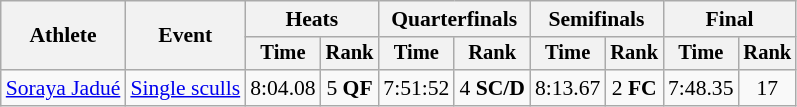<table class="wikitable" style="font-size:90%">
<tr>
<th rowspan="2">Athlete</th>
<th rowspan="2">Event</th>
<th colspan="2">Heats</th>
<th colspan="2">Quarterfinals</th>
<th colspan="2">Semifinals</th>
<th colspan="2">Final</th>
</tr>
<tr style="font-size:95%">
<th>Time</th>
<th>Rank</th>
<th>Time</th>
<th>Rank</th>
<th>Time</th>
<th>Rank</th>
<th>Time</th>
<th>Rank</th>
</tr>
<tr align=center>
<td align=left><a href='#'>Soraya Jadué</a></td>
<td align=left><a href='#'>Single sculls</a></td>
<td>8:04.08</td>
<td>5 <strong>QF</strong></td>
<td>7:51:52</td>
<td>4 <strong>SC/D</strong></td>
<td>8:13.67</td>
<td>2 <strong>FC</strong></td>
<td>7:48.35</td>
<td>17</td>
</tr>
</table>
